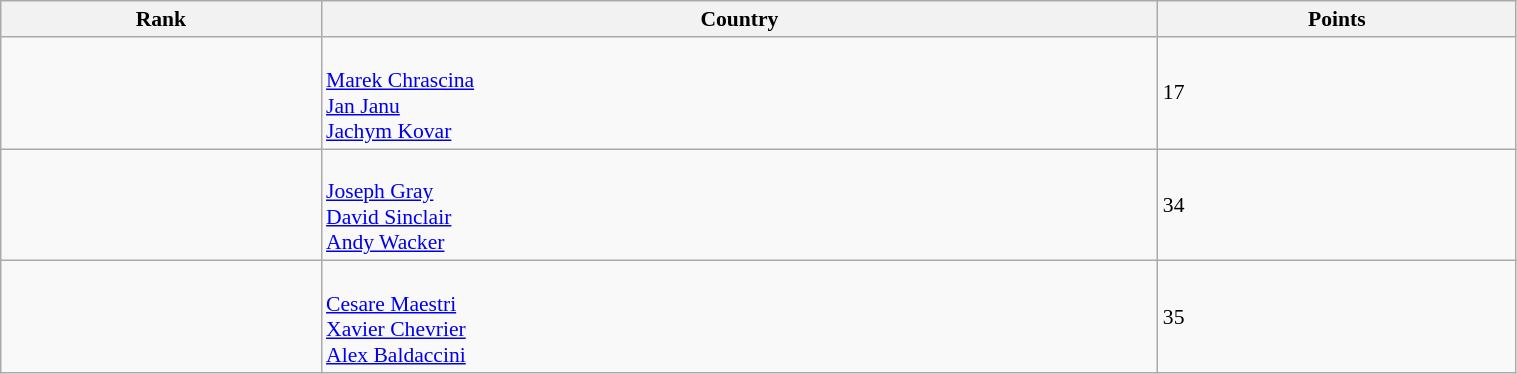<table class="wikitable" width=80% style="font-size:90%; text-align:left;">
<tr>
<th>Rank</th>
<th>Country</th>
<th>Points</th>
</tr>
<tr>
<td align="center"></td>
<td><br><a href='#'>Marek Chrascina</a><br><a href='#'>Jan Janu</a><br><a href='#'>Jachym Kovar</a></td>
<td>17</td>
</tr>
<tr>
<td align="center"></td>
<td><br><a href='#'>Joseph Gray</a><br><a href='#'>David Sinclair</a><br><a href='#'>Andy Wacker</a></td>
<td>34</td>
</tr>
<tr>
<td align="center"></td>
<td><br><a href='#'>Cesare Maestri</a><br><a href='#'>Xavier Chevrier</a><br><a href='#'>Alex Baldaccini</a></td>
<td>35</td>
</tr>
</table>
